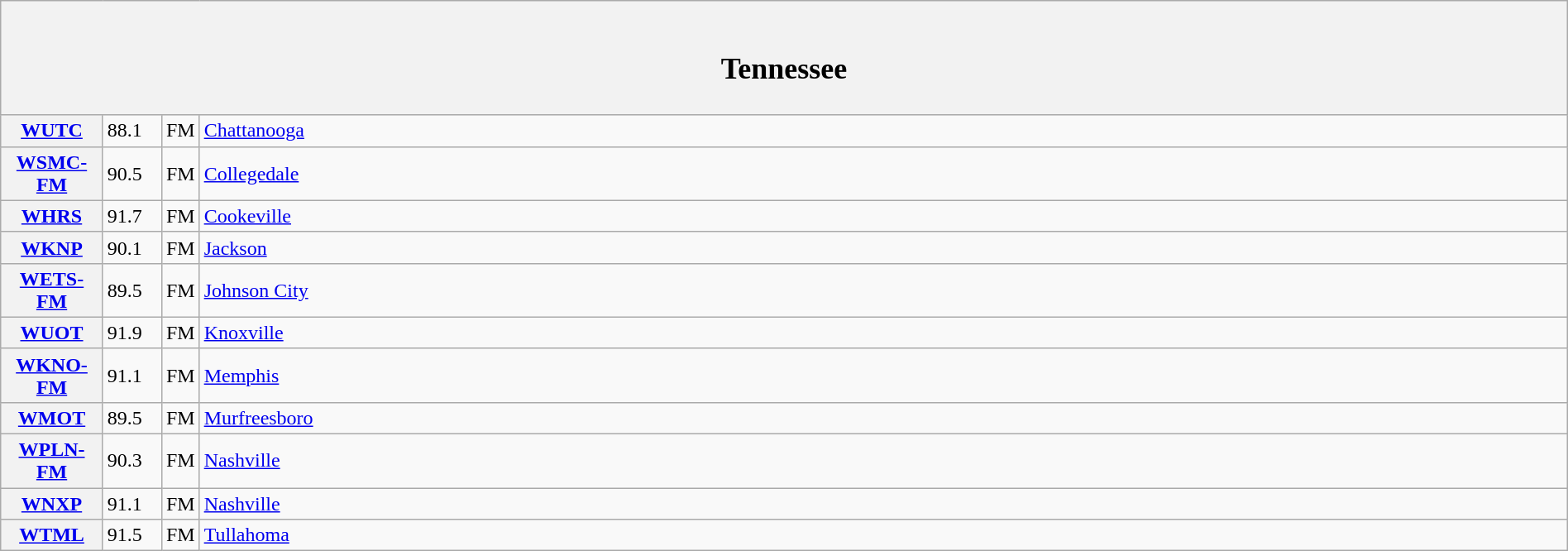<table class="wikitable mw-collapsible" style="width:100%">
<tr>
<th scope="col" colspan="4"><br><h2>Tennessee</h2></th>
</tr>
<tr>
<th scope="row" style="width: 75px;"><a href='#'>WUTC</a></th>
<td style="width: 40px;">88.1</td>
<td style="width: 21px;">FM</td>
<td><a href='#'>Chattanooga</a></td>
</tr>
<tr>
<th scope="row"><a href='#'>WSMC-FM</a></th>
<td>90.5</td>
<td>FM</td>
<td><a href='#'>Collegedale</a></td>
</tr>
<tr>
<th scope="row"><a href='#'>WHRS</a></th>
<td>91.7</td>
<td>FM</td>
<td><a href='#'>Cookeville</a></td>
</tr>
<tr>
<th scope="row"><a href='#'>WKNP</a></th>
<td>90.1</td>
<td>FM</td>
<td><a href='#'>Jackson</a></td>
</tr>
<tr>
<th scope="row"><a href='#'>WETS-FM</a></th>
<td>89.5</td>
<td>FM</td>
<td><a href='#'>Johnson City</a></td>
</tr>
<tr>
<th scope="row"><a href='#'>WUOT</a></th>
<td>91.9</td>
<td>FM</td>
<td><a href='#'>Knoxville</a></td>
</tr>
<tr>
<th scope="row"><a href='#'>WKNO-FM</a></th>
<td>91.1</td>
<td>FM</td>
<td><a href='#'>Memphis</a></td>
</tr>
<tr>
<th scope="row"><a href='#'>WMOT</a></th>
<td>89.5</td>
<td>FM</td>
<td><a href='#'>Murfreesboro</a></td>
</tr>
<tr>
<th scope="row"><a href='#'>WPLN-FM</a></th>
<td>90.3</td>
<td>FM</td>
<td><a href='#'>Nashville</a></td>
</tr>
<tr>
<th scope="row"><a href='#'>WNXP</a></th>
<td>91.1</td>
<td>FM</td>
<td><a href='#'>Nashville</a></td>
</tr>
<tr>
<th scope="row"><a href='#'>WTML</a></th>
<td>91.5</td>
<td>FM</td>
<td><a href='#'>Tullahoma</a></td>
</tr>
</table>
